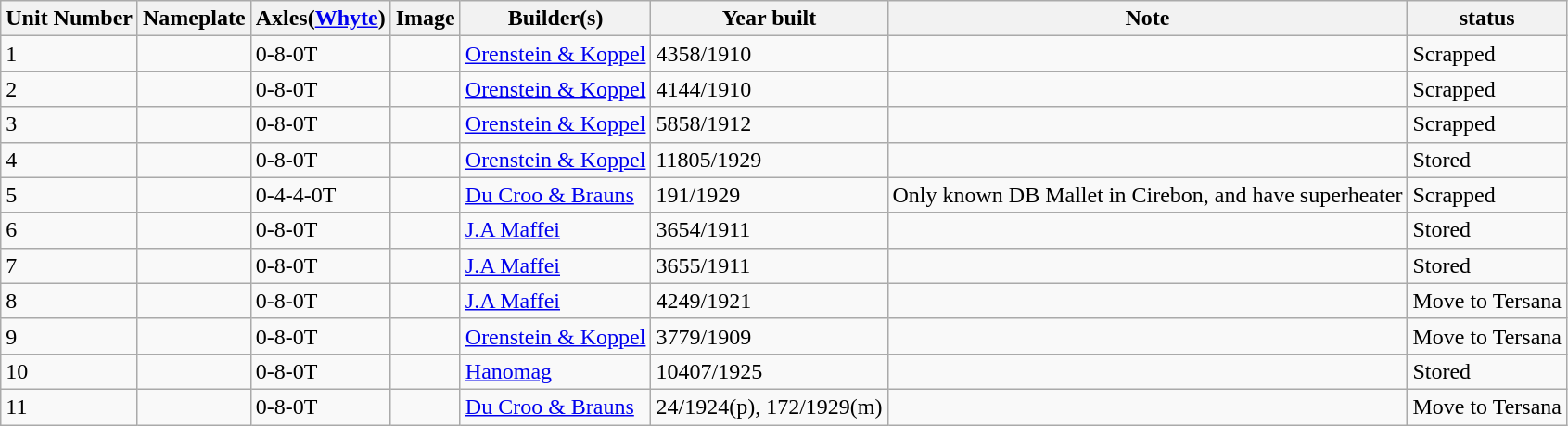<table class="wikitable">
<tr>
<th>Unit Number</th>
<th>Nameplate</th>
<th>Axles(<a href='#'>Whyte</a>)</th>
<th>Image</th>
<th>Builder(s)</th>
<th>Year built</th>
<th>Note</th>
<th>status</th>
</tr>
<tr>
<td>1</td>
<td></td>
<td>0-8-0T</td>
<td></td>
<td> <a href='#'>Orenstein & Koppel</a></td>
<td>4358/1910</td>
<td></td>
<td>Scrapped</td>
</tr>
<tr>
<td>2</td>
<td></td>
<td>0-8-0T</td>
<td></td>
<td> <a href='#'>Orenstein & Koppel</a></td>
<td>4144/1910</td>
<td></td>
<td>Scrapped</td>
</tr>
<tr>
<td>3</td>
<td></td>
<td>0-8-0T</td>
<td></td>
<td> <a href='#'>Orenstein & Koppel</a></td>
<td>5858/1912</td>
<td></td>
<td>Scrapped</td>
</tr>
<tr>
<td>4</td>
<td></td>
<td>0-8-0T</td>
<td></td>
<td> <a href='#'>Orenstein & Koppel</a></td>
<td>11805/1929</td>
<td></td>
<td>Stored</td>
</tr>
<tr>
<td>5</td>
<td></td>
<td>0-4-4-0T</td>
<td></td>
<td> <a href='#'>Du Croo & Brauns</a></td>
<td>191/1929</td>
<td>Only known DB Mallet in Cirebon, and have superheater</td>
<td>Scrapped</td>
</tr>
<tr>
<td>6</td>
<td></td>
<td>0-8-0T</td>
<td></td>
<td> <a href='#'>J.A Maffei</a></td>
<td>3654/1911</td>
<td></td>
<td>Stored</td>
</tr>
<tr>
<td>7</td>
<td></td>
<td>0-8-0T</td>
<td></td>
<td> <a href='#'>J.A Maffei</a></td>
<td>3655/1911</td>
<td></td>
<td>Stored</td>
</tr>
<tr>
<td>8</td>
<td></td>
<td>0-8-0T</td>
<td></td>
<td> <a href='#'>J.A Maffei</a></td>
<td>4249/1921</td>
<td></td>
<td>Move to Tersana</td>
</tr>
<tr>
<td>9</td>
<td></td>
<td>0-8-0T</td>
<td></td>
<td> <a href='#'>Orenstein & Koppel</a></td>
<td>3779/1909</td>
<td></td>
<td>Move to Tersana</td>
</tr>
<tr>
<td>10</td>
<td></td>
<td>0-8-0T</td>
<td></td>
<td> <a href='#'>Hanomag</a></td>
<td>10407/1925</td>
<td></td>
<td>Stored</td>
</tr>
<tr>
<td>11</td>
<td></td>
<td>0-8-0T</td>
<td></td>
<td> <a href='#'>Du Croo & Brauns</a></td>
<td>24/1924(p), 172/1929(m)</td>
<td></td>
<td>Move to Tersana</td>
</tr>
</table>
